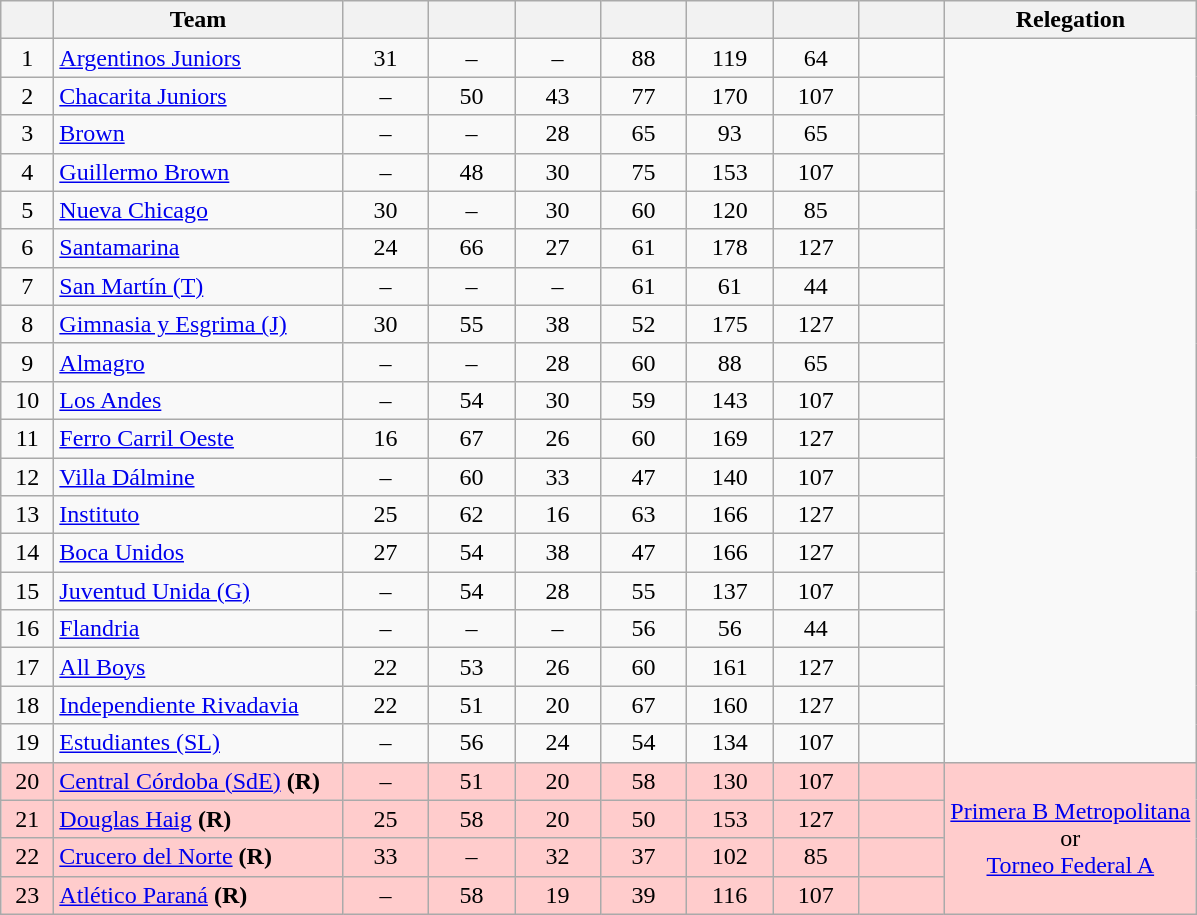<table class="wikitable" style="text-align: center;">
<tr>
<th width=28><br></th>
<th width=185>Team</th>
<th width=50></th>
<th width=50></th>
<th width=50></th>
<th width=50></th>
<th width=50></th>
<th width=50></th>
<th width=50><br></th>
<th>Relegation</th>
</tr>
<tr>
<td>1</td>
<td align="left"><a href='#'>Argentinos Juniors</a></td>
<td>31</td>
<td>–</td>
<td>–</td>
<td>88</td>
<td>119</td>
<td>64</td>
<td><strong></strong></td>
</tr>
<tr>
<td>2</td>
<td align="left"><a href='#'>Chacarita Juniors</a></td>
<td>–</td>
<td>50</td>
<td>43</td>
<td>77</td>
<td>170</td>
<td>107</td>
<td><strong></strong></td>
</tr>
<tr>
<td>3</td>
<td align="left"><a href='#'>Brown</a></td>
<td>–</td>
<td>–</td>
<td>28</td>
<td>65</td>
<td>93</td>
<td>65</td>
<td><strong></strong></td>
</tr>
<tr>
<td>4</td>
<td align="left"><a href='#'>Guillermo Brown</a></td>
<td>–</td>
<td>48</td>
<td>30</td>
<td>75</td>
<td>153</td>
<td>107</td>
<td><strong></strong></td>
</tr>
<tr>
<td>5</td>
<td align="left"><a href='#'>Nueva Chicago</a></td>
<td>30</td>
<td>–</td>
<td>30</td>
<td>60</td>
<td>120</td>
<td>85</td>
<td><strong></strong></td>
</tr>
<tr>
<td>6</td>
<td align="left"><a href='#'>Santamarina</a></td>
<td>24</td>
<td>66</td>
<td>27</td>
<td>61</td>
<td>178</td>
<td>127</td>
<td><strong></strong></td>
</tr>
<tr>
<td>7</td>
<td align="left"><a href='#'>San Martín (T)</a></td>
<td>–</td>
<td>–</td>
<td>–</td>
<td>61</td>
<td>61</td>
<td>44</td>
<td><strong></strong></td>
</tr>
<tr>
<td>8</td>
<td align="left"><a href='#'>Gimnasia y Esgrima (J)</a></td>
<td>30</td>
<td>55</td>
<td>38</td>
<td>52</td>
<td>175</td>
<td>127</td>
<td><strong></strong></td>
</tr>
<tr>
<td>9</td>
<td align="left"><a href='#'>Almagro</a></td>
<td>–</td>
<td>–</td>
<td>28</td>
<td>60</td>
<td>88</td>
<td>65</td>
<td><strong></strong></td>
</tr>
<tr>
<td>10</td>
<td align="left"><a href='#'>Los Andes</a></td>
<td>–</td>
<td>54</td>
<td>30</td>
<td>59</td>
<td>143</td>
<td>107</td>
<td><strong></strong></td>
</tr>
<tr>
<td>11</td>
<td align="left"><a href='#'>Ferro Carril Oeste</a></td>
<td>16</td>
<td>67</td>
<td>26</td>
<td>60</td>
<td>169</td>
<td>127</td>
<td><strong></strong></td>
</tr>
<tr>
<td>12</td>
<td align="left"><a href='#'>Villa Dálmine</a></td>
<td>–</td>
<td>60</td>
<td>33</td>
<td>47</td>
<td>140</td>
<td>107</td>
<td><strong></strong></td>
</tr>
<tr>
<td>13</td>
<td align="left"><a href='#'>Instituto</a></td>
<td>25</td>
<td>62</td>
<td>16</td>
<td>63</td>
<td>166</td>
<td>127</td>
<td><strong></strong></td>
</tr>
<tr>
<td>14</td>
<td align="left"><a href='#'>Boca Unidos</a></td>
<td>27</td>
<td>54</td>
<td>38</td>
<td>47</td>
<td>166</td>
<td>127</td>
<td><strong></strong></td>
</tr>
<tr>
<td>15</td>
<td align="left"><a href='#'>Juventud Unida (G)</a></td>
<td>–</td>
<td>54</td>
<td>28</td>
<td>55</td>
<td>137</td>
<td>107</td>
<td><strong></strong></td>
</tr>
<tr>
<td>16</td>
<td align="left"><a href='#'>Flandria</a></td>
<td>–</td>
<td>–</td>
<td>–</td>
<td>56</td>
<td>56</td>
<td>44</td>
<td><strong></strong></td>
</tr>
<tr>
<td>17</td>
<td align="left"><a href='#'>All Boys</a></td>
<td>22</td>
<td>53</td>
<td>26</td>
<td>60</td>
<td>161</td>
<td>127</td>
<td><strong></strong></td>
</tr>
<tr>
<td>18</td>
<td align="left"><a href='#'>Independiente Rivadavia</a></td>
<td>22</td>
<td>51</td>
<td>20</td>
<td>67</td>
<td>160</td>
<td>127</td>
<td><strong></strong></td>
</tr>
<tr>
<td>19</td>
<td align="left"><a href='#'>Estudiantes (SL)</a></td>
<td>–</td>
<td>56</td>
<td>24</td>
<td>54</td>
<td>134</td>
<td>107</td>
<td><strong></strong></td>
</tr>
<tr bgcolor= #ffcccc>
<td>20</td>
<td align="left"><a href='#'>Central Córdoba (SdE)</a> <strong>(R)</strong></td>
<td>–</td>
<td>51</td>
<td>20</td>
<td>58</td>
<td>130</td>
<td>107</td>
<td><strong></strong></td>
<td rowspan=4><a href='#'>Primera B Metropolitana</a><br> or<br> <a href='#'>Torneo Federal A</a></td>
</tr>
<tr bgcolor= #ffcccc>
<td>21</td>
<td align="left"><a href='#'>Douglas Haig</a> <strong>(R)</strong></td>
<td>25</td>
<td>58</td>
<td>20</td>
<td>50</td>
<td>153</td>
<td>127</td>
<td><strong></strong></td>
</tr>
<tr bgcolor= #ffcccc>
<td>22</td>
<td align="left"><a href='#'>Crucero del Norte</a> <strong>(R)</strong></td>
<td>33</td>
<td>–</td>
<td>32</td>
<td>37</td>
<td>102</td>
<td>85</td>
<td><strong></strong></td>
</tr>
<tr bgcolor= #ffcccc>
<td>23</td>
<td align="left"><a href='#'>Atlético Paraná</a> <strong>(R)</strong></td>
<td>–</td>
<td>58</td>
<td>19</td>
<td>39</td>
<td>116</td>
<td>107</td>
<td><strong></strong></td>
</tr>
</table>
